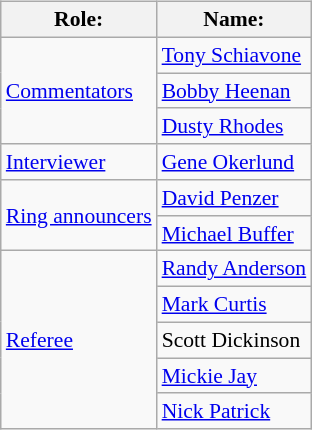<table class=wikitable style="font-size:90%; margin: 0.5em 0 0.5em 1em; float: right; clear: right;">
<tr>
<th>Role:</th>
<th>Name:</th>
</tr>
<tr>
<td rowspan=3><a href='#'>Commentators</a></td>
<td><a href='#'>Tony Schiavone</a></td>
</tr>
<tr>
<td><a href='#'>Bobby Heenan</a></td>
</tr>
<tr>
<td><a href='#'>Dusty Rhodes</a></td>
</tr>
<tr>
<td><a href='#'>Interviewer</a></td>
<td><a href='#'>Gene Okerlund</a></td>
</tr>
<tr>
<td rowspan=2><a href='#'>Ring announcers</a></td>
<td><a href='#'>David Penzer</a></td>
</tr>
<tr>
<td><a href='#'>Michael Buffer</a></td>
</tr>
<tr>
<td rowspan=5><a href='#'>Referee</a></td>
<td><a href='#'>Randy Anderson</a></td>
</tr>
<tr>
<td><a href='#'>Mark Curtis</a></td>
</tr>
<tr>
<td>Scott Dickinson</td>
</tr>
<tr>
<td><a href='#'>Mickie Jay</a></td>
</tr>
<tr>
<td><a href='#'>Nick Patrick</a></td>
</tr>
</table>
